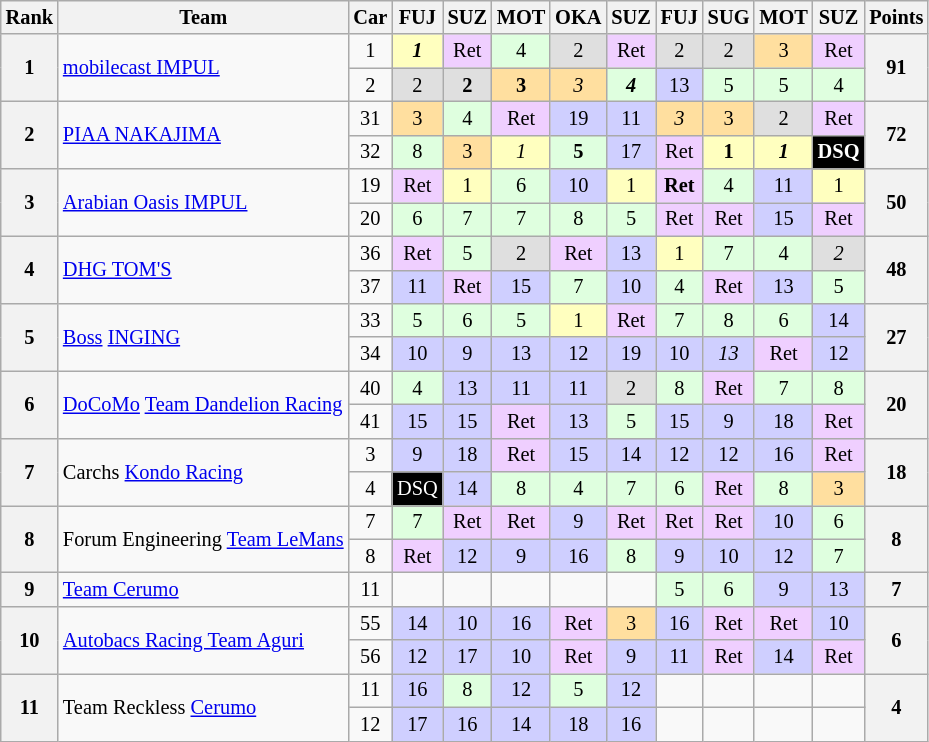<table class="wikitable" style="font-size: 85%; text-align:center">
<tr>
<th>Rank</th>
<th>Team</th>
<th>Car</th>
<th>FUJ</th>
<th>SUZ</th>
<th>MOT</th>
<th>OKA</th>
<th>SUZ</th>
<th>FUJ</th>
<th>SUG</th>
<th>MOT</th>
<th>SUZ</th>
<th>Points</th>
</tr>
<tr>
<th rowspan=2>1</th>
<td rowspan=2 align="left"><a href='#'>mobilecast IMPUL</a></td>
<td>1</td>
<td style="background:#FFFFBF;"><strong><em>1</em></strong></td>
<td style="background:#EFCFFF;">Ret</td>
<td style="background:#DFFFDF;">4</td>
<td style="background:#DFDFDF;">2</td>
<td style="background:#EFCFFF;">Ret</td>
<td style="background:#DFDFDF;">2</td>
<td style="background:#DFDFDF;">2</td>
<td style="background:#FFDF9F;">3</td>
<td style="background:#EFCFFF;">Ret</td>
<th rowspan=2>91</th>
</tr>
<tr>
<td>2</td>
<td style="background:#DFDFDF;">2</td>
<td style="background:#DFDFDF;"><strong>2</strong></td>
<td style="background:#FFDF9F;"><strong>3</strong></td>
<td style="background:#FFDF9F;"><em>3</em></td>
<td style="background:#DFFFDF;"><strong><em>4</em></strong></td>
<td style="background:#CFCFFF;">13</td>
<td style="background:#DFFFDF;">5</td>
<td style="background:#DFFFDF;">5</td>
<td style="background:#DFFFDF;">4</td>
</tr>
<tr>
<th rowspan=2>2</th>
<td rowspan=2 align="left"><a href='#'>PIAA NAKAJIMA</a></td>
<td>31</td>
<td style="background:#FFDF9F;">3</td>
<td style="background:#DFFFDF;">4</td>
<td style="background:#EFCFFF;">Ret</td>
<td style="background:#CFCFFF;">19</td>
<td style="background:#CFCFFF;">11</td>
<td style="background:#FFDF9F;"><em>3</em></td>
<td style="background:#FFDF9F;">3</td>
<td style="background:#DFDFDF;">2</td>
<td style="background:#EFCFFF;">Ret</td>
<th rowspan=2>72</th>
</tr>
<tr>
<td>32</td>
<td style="background:#DFFFDF;">8</td>
<td style="background:#FFDF9F;">3</td>
<td style="background:#FFFFBF;"><em>1</em></td>
<td style="background:#DFFFDF;"><strong>5</strong></td>
<td style="background:#CFCFFF;">17</td>
<td style="background:#EFCFFF;">Ret</td>
<td style="background:#FFFFBF;"><strong>1</strong></td>
<td style="background:#FFFFBF;"><strong><em>1</em></strong></td>
<td style="background:#000; color:white;"><strong>DSQ</strong></td>
</tr>
<tr>
<th rowspan=2>3</th>
<td rowspan=2 align="left"><a href='#'>Arabian Oasis IMPUL</a></td>
<td>19</td>
<td style="background:#EFCFFF;">Ret</td>
<td style="background:#FFFFBF;">1</td>
<td style="background:#DFFFDF;">6</td>
<td style="background:#CFCFFF;">10</td>
<td style="background:#FFFFBF;">1</td>
<td style="background:#EFCFFF;"><strong>Ret</strong></td>
<td style="background:#DFFFDF;">4</td>
<td style="background:#CFCFFF;">11</td>
<td style="background:#FFFFBF;">1</td>
<th rowspan=2>50</th>
</tr>
<tr>
<td>20</td>
<td style="background:#DFFFDF;">6</td>
<td style="background:#DFFFDF;">7</td>
<td style="background:#DFFFDF;">7</td>
<td style="background:#DFFFDF;">8</td>
<td style="background:#DFFFDF;">5</td>
<td style="background:#EFCFFF;">Ret</td>
<td style="background:#EFCFFF;">Ret</td>
<td style="background:#CFCFFF;">15</td>
<td style="background:#EFCFFF;">Ret</td>
</tr>
<tr>
<th rowspan=2>4</th>
<td rowspan=2 align="left"><a href='#'>DHG TOM'S</a></td>
<td>36</td>
<td style="background:#EFCFFF;">Ret</td>
<td style="background:#DFFFDF;">5</td>
<td style="background:#DFDFDF;">2</td>
<td style="background:#EFCFFF;">Ret</td>
<td style="background:#CFCFFF;">13</td>
<td style="background:#FFFFBF;">1</td>
<td style="background:#DFFFDF;">7</td>
<td style="background:#DFFFDF;">4</td>
<td style="background:#DFDFDF;"><em>2</em></td>
<th rowspan=2>48</th>
</tr>
<tr>
<td>37</td>
<td style="background:#CFCFFF;">11</td>
<td style="background:#EFCFFF;">Ret</td>
<td style="background:#CFCFFF;">15</td>
<td style="background:#DFFFDF;">7</td>
<td style="background:#CFCFFF;">10</td>
<td style="background:#DFFFDF;">4</td>
<td style="background:#EFCFFF;">Ret</td>
<td style="background:#CFCFFF;">13</td>
<td style="background:#DFFFDF;">5</td>
</tr>
<tr>
<th rowspan=2>5</th>
<td rowspan=2 align="left"><a href='#'>Boss</a> <a href='#'>INGING</a></td>
<td>33</td>
<td style="background:#DFFFDF;">5</td>
<td style="background:#DFFFDF;">6</td>
<td style="background:#DFFFDF;">5</td>
<td style="background:#FFFFBF;">1</td>
<td style="background:#EFCFFF;">Ret</td>
<td style="background:#DFFFDF;">7</td>
<td style="background:#DFFFDF;">8</td>
<td style="background:#DFFFDF;">6</td>
<td style="background:#CFCFFF;">14</td>
<th rowspan=2>27</th>
</tr>
<tr>
<td>34</td>
<td style="background:#CFCFFF;">10</td>
<td style="background:#CFCFFF;">9</td>
<td style="background:#CFCFFF;">13</td>
<td style="background:#CFCFFF;">12</td>
<td style="background:#CFCFFF;">19</td>
<td style="background:#CFCFFF;">10</td>
<td style="background:#CFCFFF;"><em>13</em></td>
<td style="background:#EFCFFF;">Ret</td>
<td style="background:#CFCFFF;">12</td>
</tr>
<tr>
<th rowspan=2>6</th>
<td rowspan=2 align="left"><a href='#'>DoCoMo</a> <a href='#'>Team Dandelion Racing</a></td>
<td>40</td>
<td style="background:#DFFFDF;">4</td>
<td style="background:#CFCFFF;">13</td>
<td style="background:#CFCFFF;">11</td>
<td style="background:#CFCFFF;">11</td>
<td style="background:#DFDFDF;">2</td>
<td style="background:#DFFFDF;">8</td>
<td style="background:#EFCFFF;">Ret</td>
<td style="background:#DFFFDF;">7</td>
<td style="background:#DFFFDF;">8</td>
<th rowspan=2>20</th>
</tr>
<tr>
<td>41</td>
<td style="background:#CFCFFF;">15</td>
<td style="background:#CFCFFF;">15</td>
<td style="background:#EFCFFF;">Ret</td>
<td style="background:#CFCFFF;">13</td>
<td style="background:#DFFFDF;">5</td>
<td style="background:#CFCFFF;">15</td>
<td style="background:#CFCFFF;">9</td>
<td style="background:#CFCFFF;">18</td>
<td style="background:#EFCFFF;">Ret</td>
</tr>
<tr>
<th rowspan=2>7</th>
<td rowspan=2 align="left">Carchs <a href='#'>Kondo Racing</a></td>
<td>3</td>
<td style="background:#CFCFFF;">9</td>
<td style="background:#CFCFFF;">18</td>
<td style="background:#EFCFFF;">Ret</td>
<td style="background:#CFCFFF;">15</td>
<td style="background:#CFCFFF;">14</td>
<td style="background:#CFCFFF;">12</td>
<td style="background:#CFCFFF;">12</td>
<td style="background:#CFCFFF;">16</td>
<td style="background:#EFCFFF;">Ret</td>
<th rowspan=2>18</th>
</tr>
<tr>
<td>4</td>
<td style="background:#000; color:white;">DSQ</td>
<td style="background:#CFCFFF;">14</td>
<td style="background:#DFFFDF;">8</td>
<td style="background:#DFFFDF;">4</td>
<td style="background:#DFFFDF;">7</td>
<td style="background:#DFFFDF;">6</td>
<td style="background:#EFCFFF;">Ret</td>
<td style="background:#DFFFDF;">8</td>
<td style="background:#FFDF9F;">3</td>
</tr>
<tr>
<th rowspan=2>8</th>
<td rowspan=2 align="left">Forum Engineering <a href='#'>Team LeMans</a></td>
<td>7</td>
<td style="background:#DFFFDF;">7</td>
<td style="background:#EFCFFF;">Ret</td>
<td style="background:#EFCFFF;">Ret</td>
<td style="background:#CFCFFF;">9</td>
<td style="background:#EFCFFF;">Ret</td>
<td style="background:#EFCFFF;">Ret</td>
<td style="background:#EFCFFF;">Ret</td>
<td style="background:#CFCFFF;">10</td>
<td style="background:#DFFFDF;">6</td>
<th rowspan=2>8</th>
</tr>
<tr>
<td>8</td>
<td style="background:#EFCFFF;">Ret</td>
<td style="background:#CFCFFF;">12</td>
<td style="background:#CFCFFF;">9</td>
<td style="background:#CFCFFF;">16</td>
<td style="background:#DFFFDF;">8</td>
<td style="background:#CFCFFF;">9</td>
<td style="background:#CFCFFF;">10</td>
<td style="background:#CFCFFF;">12</td>
<td style="background:#DFFFDF;">7</td>
</tr>
<tr>
<th>9</th>
<td align="left"><a href='#'>Team Cerumo</a></td>
<td>11</td>
<td></td>
<td></td>
<td></td>
<td></td>
<td></td>
<td style="background:#DFFFDF;">5</td>
<td style="background:#DFFFDF;">6</td>
<td style="background:#CFCFFF;">9</td>
<td style="background:#CFCFFF;">13</td>
<th>7</th>
</tr>
<tr>
<th rowspan=2>10</th>
<td rowspan=2 align="left"><a href='#'>Autobacs Racing Team Aguri</a></td>
<td>55</td>
<td style="background:#CFCFFF;">14</td>
<td style="background:#CFCFFF;">10</td>
<td style="background:#CFCFFF;">16</td>
<td style="background:#EFCFFF;">Ret</td>
<td style="background:#FFDF9F;">3</td>
<td style="background:#CFCFFF;">16</td>
<td style="background:#EFCFFF;">Ret</td>
<td style="background:#EFCFFF;">Ret</td>
<td style="background:#CFCFFF;">10</td>
<th rowspan=2>6</th>
</tr>
<tr>
<td>56</td>
<td style="background:#CFCFFF;">12</td>
<td style="background:#CFCFFF;">17</td>
<td style="background:#CFCFFF;">10</td>
<td style="background:#EFCFFF;">Ret</td>
<td style="background:#CFCFFF;">9</td>
<td style="background:#CFCFFF;">11</td>
<td style="background:#EFCFFF;">Ret</td>
<td style="background:#CFCFFF;">14</td>
<td style="background:#EFCFFF;">Ret</td>
</tr>
<tr>
<th rowspan=2>11</th>
<td rowspan=2 align="left">Team Reckless <a href='#'>Cerumo</a></td>
<td>11</td>
<td style="background:#CFCFFF;">16</td>
<td style="background:#DFFFDF;">8</td>
<td style="background:#CFCFFF;">12</td>
<td style="background:#DFFFDF;">5</td>
<td style="background:#CFCFFF;">12</td>
<td></td>
<td></td>
<td></td>
<td></td>
<th rowspan=2>4</th>
</tr>
<tr>
<td>12</td>
<td style="background:#CFCFFF;">17</td>
<td style="background:#CFCFFF;">16</td>
<td style="background:#CFCFFF;">14</td>
<td style="background:#CFCFFF;">18</td>
<td style="background:#CFCFFF;">16</td>
<td></td>
<td></td>
<td></td>
<td></td>
</tr>
</table>
